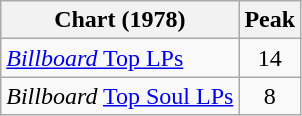<table class="wikitable">
<tr>
<th>Chart (1978)</th>
<th>Peak<br></th>
</tr>
<tr>
<td><a href='#'><em>Billboard</em> Top LPs</a></td>
<td align="center">14</td>
</tr>
<tr>
<td><em>Billboard</em> <a href='#'>Top Soul LPs</a></td>
<td align="center">8</td>
</tr>
</table>
